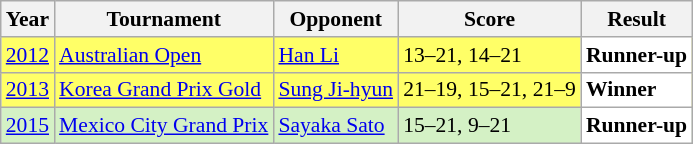<table class="sortable wikitable" style="font-size: 90%;">
<tr>
<th>Year</th>
<th>Tournament</th>
<th>Opponent</th>
<th>Score</th>
<th>Result</th>
</tr>
<tr style="background:#FFFF67">
<td align="center"><a href='#'>2012</a></td>
<td align="left"><a href='#'>Australian Open</a></td>
<td align="left"> <a href='#'>Han Li</a></td>
<td align="left">13–21, 14–21</td>
<td style="text-align:left; background:white"> <strong>Runner-up</strong></td>
</tr>
<tr style="background:#FFFF67">
<td align="center"><a href='#'>2013</a></td>
<td align="left"><a href='#'>Korea Grand Prix Gold</a></td>
<td align="left"> <a href='#'>Sung Ji-hyun</a></td>
<td align="left">21–19, 15–21, 21–9</td>
<td style="text-align:left; background:white"> <strong>Winner</strong></td>
</tr>
<tr style="background:#D4F1C5">
<td align="center"><a href='#'>2015</a></td>
<td align="left"><a href='#'>Mexico City Grand Prix</a></td>
<td align="left"> <a href='#'>Sayaka Sato</a></td>
<td align="left">15–21, 9–21</td>
<td style="text-align:left; background:white"> <strong>Runner-up</strong></td>
</tr>
</table>
